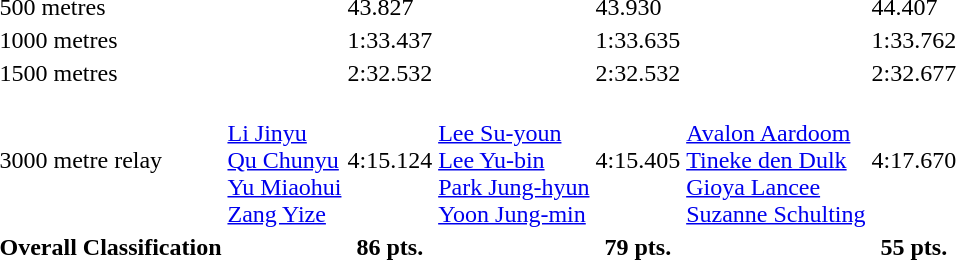<table>
<tr>
<td>500 metres</td>
<td></td>
<td>43.827</td>
<td></td>
<td>43.930</td>
<td></td>
<td>44.407</td>
</tr>
<tr>
<td>1000 metres</td>
<td></td>
<td>1:33.437</td>
<td></td>
<td>1:33.635</td>
<td></td>
<td>1:33.762</td>
</tr>
<tr>
<td>1500 metres</td>
<td></td>
<td>2:32.532</td>
<td></td>
<td>2:32.532</td>
<td></td>
<td>2:32.677</td>
</tr>
<tr>
<td>3000 metre relay</td>
<td><br><a href='#'>Li Jinyu</a><br><a href='#'>Qu Chunyu</a><br><a href='#'>Yu Miaohui</a><br><a href='#'>Zang Yize</a></td>
<td>4:15.124</td>
<td><br><a href='#'>Lee Su-youn</a><br><a href='#'>Lee Yu-bin</a><br><a href='#'>Park Jung-hyun</a><br><a href='#'>Yoon Jung-min</a></td>
<td>4:15.405</td>
<td><br><a href='#'>Avalon Aardoom</a><br><a href='#'>Tineke den Dulk</a><br><a href='#'>Gioya Lancee</a><br><a href='#'>Suzanne Schulting</a></td>
<td>4:17.670</td>
</tr>
<tr>
<th>Overall Classification</th>
<th></th>
<th>86 pts.</th>
<th></th>
<th>79 pts.</th>
<th></th>
<th>55 pts.</th>
</tr>
</table>
